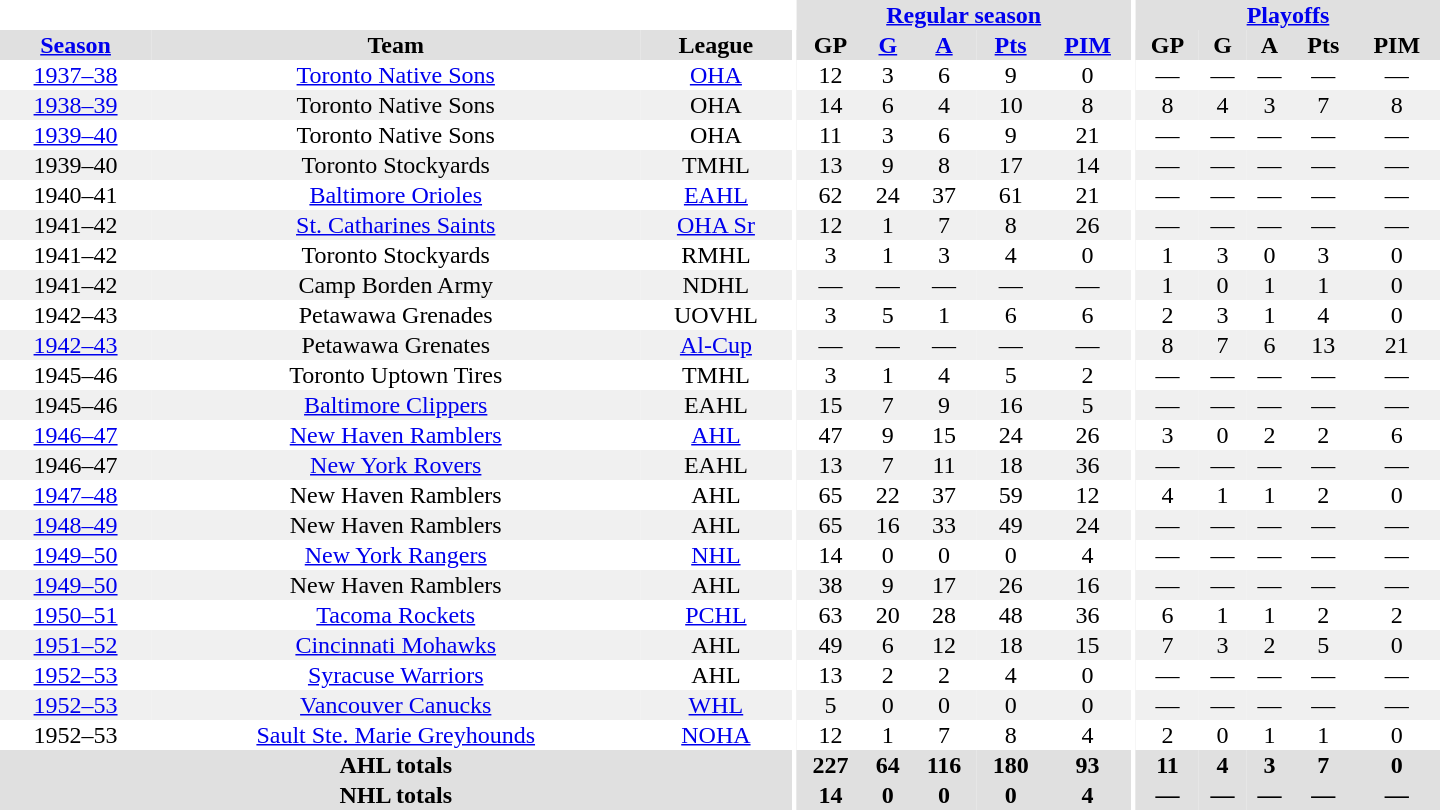<table border="0" cellpadding="1" cellspacing="0" style="text-align:center; width:60em">
<tr bgcolor="#e0e0e0">
<th colspan="3" bgcolor="#ffffff"></th>
<th rowspan="100" bgcolor="#ffffff"></th>
<th colspan="5"><a href='#'>Regular season</a></th>
<th rowspan="100" bgcolor="#ffffff"></th>
<th colspan="5"><a href='#'>Playoffs</a></th>
</tr>
<tr bgcolor="#e0e0e0">
<th><a href='#'>Season</a></th>
<th>Team</th>
<th>League</th>
<th>GP</th>
<th><a href='#'>G</a></th>
<th><a href='#'>A</a></th>
<th><a href='#'>Pts</a></th>
<th><a href='#'>PIM</a></th>
<th>GP</th>
<th>G</th>
<th>A</th>
<th>Pts</th>
<th>PIM</th>
</tr>
<tr>
<td><a href='#'>1937–38</a></td>
<td><a href='#'>Toronto Native Sons</a></td>
<td><a href='#'>OHA</a></td>
<td>12</td>
<td>3</td>
<td>6</td>
<td>9</td>
<td>0</td>
<td>—</td>
<td>—</td>
<td>—</td>
<td>—</td>
<td>—</td>
</tr>
<tr bgcolor="#f0f0f0">
<td><a href='#'>1938–39</a></td>
<td>Toronto Native Sons</td>
<td>OHA</td>
<td>14</td>
<td>6</td>
<td>4</td>
<td>10</td>
<td>8</td>
<td>8</td>
<td>4</td>
<td>3</td>
<td>7</td>
<td>8</td>
</tr>
<tr>
<td><a href='#'>1939–40</a></td>
<td>Toronto Native Sons</td>
<td>OHA</td>
<td>11</td>
<td>3</td>
<td>6</td>
<td>9</td>
<td>21</td>
<td>—</td>
<td>—</td>
<td>—</td>
<td>—</td>
<td>—</td>
</tr>
<tr bgcolor="#f0f0f0">
<td>1939–40</td>
<td>Toronto Stockyards</td>
<td>TMHL</td>
<td>13</td>
<td>9</td>
<td>8</td>
<td>17</td>
<td>14</td>
<td>—</td>
<td>—</td>
<td>—</td>
<td>—</td>
<td>—</td>
</tr>
<tr>
<td>1940–41</td>
<td><a href='#'>Baltimore Orioles</a></td>
<td><a href='#'>EAHL</a></td>
<td>62</td>
<td>24</td>
<td>37</td>
<td>61</td>
<td>21</td>
<td>—</td>
<td>—</td>
<td>—</td>
<td>—</td>
<td>—</td>
</tr>
<tr bgcolor="#f0f0f0">
<td>1941–42</td>
<td><a href='#'>St. Catharines Saints</a></td>
<td><a href='#'>OHA Sr</a></td>
<td>12</td>
<td>1</td>
<td>7</td>
<td>8</td>
<td>26</td>
<td>—</td>
<td>—</td>
<td>—</td>
<td>—</td>
<td>—</td>
</tr>
<tr>
<td>1941–42</td>
<td>Toronto Stockyards</td>
<td>RMHL</td>
<td>3</td>
<td>1</td>
<td>3</td>
<td>4</td>
<td>0</td>
<td>1</td>
<td>3</td>
<td>0</td>
<td>3</td>
<td>0</td>
</tr>
<tr bgcolor="#f0f0f0">
<td>1941–42</td>
<td>Camp Borden Army</td>
<td>NDHL</td>
<td>—</td>
<td>—</td>
<td>—</td>
<td>—</td>
<td>—</td>
<td>1</td>
<td>0</td>
<td>1</td>
<td>1</td>
<td>0</td>
</tr>
<tr>
<td>1942–43</td>
<td>Petawawa Grenades</td>
<td>UOVHL</td>
<td>3</td>
<td>5</td>
<td>1</td>
<td>6</td>
<td>6</td>
<td>2</td>
<td>3</td>
<td>1</td>
<td>4</td>
<td>0</td>
</tr>
<tr bgcolor="#f0f0f0">
<td><a href='#'>1942–43</a></td>
<td>Petawawa Grenates</td>
<td><a href='#'>Al-Cup</a></td>
<td>—</td>
<td>—</td>
<td>—</td>
<td>—</td>
<td>—</td>
<td>8</td>
<td>7</td>
<td>6</td>
<td>13</td>
<td>21</td>
</tr>
<tr>
<td>1945–46</td>
<td>Toronto Uptown Tires</td>
<td>TMHL</td>
<td>3</td>
<td>1</td>
<td>4</td>
<td>5</td>
<td>2</td>
<td>—</td>
<td>—</td>
<td>—</td>
<td>—</td>
<td>—</td>
</tr>
<tr bgcolor="#f0f0f0">
<td>1945–46</td>
<td><a href='#'>Baltimore Clippers</a></td>
<td>EAHL</td>
<td>15</td>
<td>7</td>
<td>9</td>
<td>16</td>
<td>5</td>
<td>—</td>
<td>—</td>
<td>—</td>
<td>—</td>
<td>—</td>
</tr>
<tr>
<td><a href='#'>1946–47</a></td>
<td><a href='#'>New Haven Ramblers</a></td>
<td><a href='#'>AHL</a></td>
<td>47</td>
<td>9</td>
<td>15</td>
<td>24</td>
<td>26</td>
<td>3</td>
<td>0</td>
<td>2</td>
<td>2</td>
<td>6</td>
</tr>
<tr bgcolor="#f0f0f0">
<td>1946–47</td>
<td><a href='#'>New York Rovers</a></td>
<td>EAHL</td>
<td>13</td>
<td>7</td>
<td>11</td>
<td>18</td>
<td>36</td>
<td>—</td>
<td>—</td>
<td>—</td>
<td>—</td>
<td>—</td>
</tr>
<tr>
<td><a href='#'>1947–48</a></td>
<td>New Haven Ramblers</td>
<td>AHL</td>
<td>65</td>
<td>22</td>
<td>37</td>
<td>59</td>
<td>12</td>
<td>4</td>
<td>1</td>
<td>1</td>
<td>2</td>
<td>0</td>
</tr>
<tr bgcolor="#f0f0f0">
<td><a href='#'>1948–49</a></td>
<td>New Haven Ramblers</td>
<td>AHL</td>
<td>65</td>
<td>16</td>
<td>33</td>
<td>49</td>
<td>24</td>
<td>—</td>
<td>—</td>
<td>—</td>
<td>—</td>
<td>—</td>
</tr>
<tr>
<td><a href='#'>1949–50</a></td>
<td><a href='#'>New York Rangers</a></td>
<td><a href='#'>NHL</a></td>
<td>14</td>
<td>0</td>
<td>0</td>
<td>0</td>
<td>4</td>
<td>—</td>
<td>—</td>
<td>—</td>
<td>—</td>
<td>—</td>
</tr>
<tr bgcolor="#f0f0f0">
<td><a href='#'>1949–50</a></td>
<td>New Haven Ramblers</td>
<td>AHL</td>
<td>38</td>
<td>9</td>
<td>17</td>
<td>26</td>
<td>16</td>
<td>—</td>
<td>—</td>
<td>—</td>
<td>—</td>
<td>—</td>
</tr>
<tr>
<td><a href='#'>1950–51</a></td>
<td><a href='#'>Tacoma Rockets</a></td>
<td><a href='#'>PCHL</a></td>
<td>63</td>
<td>20</td>
<td>28</td>
<td>48</td>
<td>36</td>
<td>6</td>
<td>1</td>
<td>1</td>
<td>2</td>
<td>2</td>
</tr>
<tr bgcolor="#f0f0f0">
<td><a href='#'>1951–52</a></td>
<td><a href='#'>Cincinnati Mohawks</a></td>
<td>AHL</td>
<td>49</td>
<td>6</td>
<td>12</td>
<td>18</td>
<td>15</td>
<td>7</td>
<td>3</td>
<td>2</td>
<td>5</td>
<td>0</td>
</tr>
<tr>
<td><a href='#'>1952–53</a></td>
<td><a href='#'>Syracuse Warriors</a></td>
<td>AHL</td>
<td>13</td>
<td>2</td>
<td>2</td>
<td>4</td>
<td>0</td>
<td>—</td>
<td>—</td>
<td>—</td>
<td>—</td>
<td>—</td>
</tr>
<tr bgcolor="#f0f0f0">
<td><a href='#'>1952–53</a></td>
<td><a href='#'>Vancouver Canucks</a></td>
<td><a href='#'>WHL</a></td>
<td>5</td>
<td>0</td>
<td>0</td>
<td>0</td>
<td>0</td>
<td>—</td>
<td>—</td>
<td>—</td>
<td>—</td>
<td>—</td>
</tr>
<tr>
<td>1952–53</td>
<td><a href='#'>Sault Ste. Marie Greyhounds</a></td>
<td><a href='#'>NOHA</a></td>
<td>12</td>
<td>1</td>
<td>7</td>
<td>8</td>
<td>4</td>
<td>2</td>
<td>0</td>
<td>1</td>
<td>1</td>
<td>0</td>
</tr>
<tr bgcolor="#e0e0e0">
<th colspan="3">AHL totals</th>
<th>227</th>
<th>64</th>
<th>116</th>
<th>180</th>
<th>93</th>
<th>11</th>
<th>4</th>
<th>3</th>
<th>7</th>
<th>0</th>
</tr>
<tr bgcolor="#e0e0e0">
<th colspan="3">NHL totals</th>
<th>14</th>
<th>0</th>
<th>0</th>
<th>0</th>
<th>4</th>
<th>—</th>
<th>—</th>
<th>—</th>
<th>—</th>
<th>—</th>
</tr>
</table>
